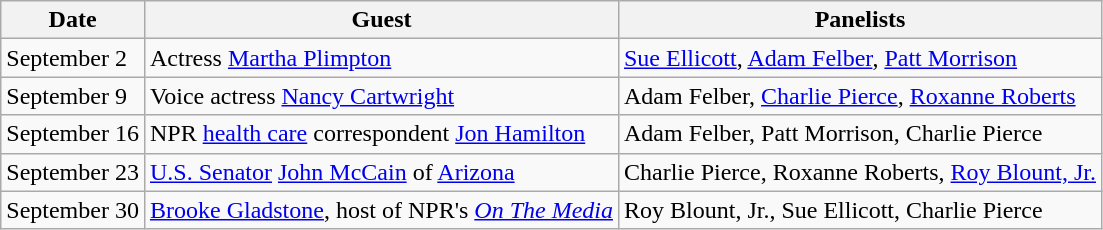<table class="wikitable">
<tr>
<th>Date</th>
<th>Guest</th>
<th>Panelists</th>
</tr>
<tr>
<td>September 2</td>
<td>Actress <a href='#'>Martha Plimpton</a></td>
<td><a href='#'>Sue Ellicott</a>, <a href='#'>Adam Felber</a>, <a href='#'>Patt Morrison</a></td>
</tr>
<tr>
<td>September 9</td>
<td>Voice actress <a href='#'>Nancy Cartwright</a></td>
<td>Adam Felber, <a href='#'>Charlie Pierce</a>, <a href='#'>Roxanne Roberts</a></td>
</tr>
<tr>
<td>September 16</td>
<td>NPR <a href='#'>health care</a> correspondent <a href='#'>Jon Hamilton</a></td>
<td>Adam Felber, Patt Morrison, Charlie Pierce</td>
</tr>
<tr>
<td>September 23</td>
<td><a href='#'>U.S. Senator</a> <a href='#'>John McCain</a> of <a href='#'>Arizona</a></td>
<td>Charlie Pierce, Roxanne Roberts, <a href='#'>Roy Blount, Jr.</a></td>
</tr>
<tr>
<td>September 30</td>
<td><a href='#'>Brooke Gladstone</a>, host of NPR's <em><a href='#'>On The Media</a></em></td>
<td>Roy Blount, Jr., Sue Ellicott, Charlie Pierce</td>
</tr>
</table>
